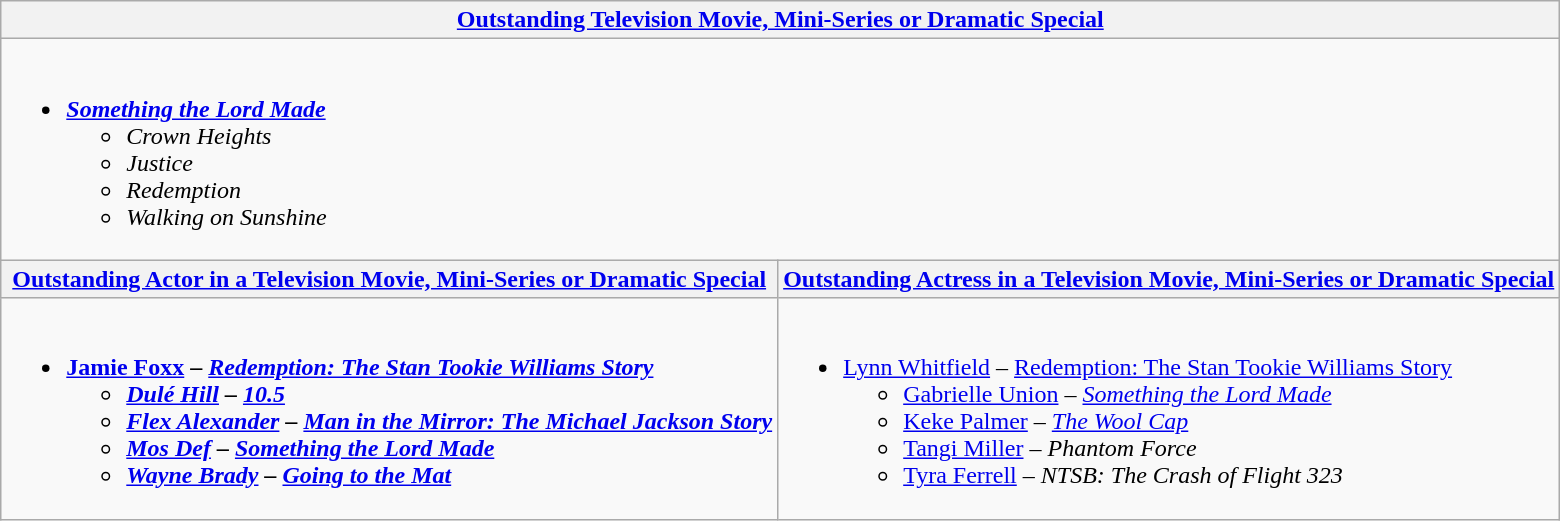<table class="wikitable">
<tr>
<th colspan="2"><a href='#'>Outstanding Television Movie, Mini-Series or Dramatic Special</a></th>
</tr>
<tr>
<td colspan="2"><br><ul><li><strong><em><a href='#'>Something the Lord Made</a></em></strong><ul><li><em>Crown Heights</em></li><li><em>Justice</em></li><li><em>Redemption</em></li><li><em>Walking on Sunshine</em></li></ul></li></ul></td>
</tr>
<tr>
<th><a href='#'>Outstanding Actor in a Television Movie, Mini-Series or Dramatic Special</a></th>
<th><a href='#'>Outstanding Actress in a Television Movie, Mini-Series or Dramatic Special</a></th>
</tr>
<tr>
<td><br><ul><li><strong><a href='#'>Jamie Foxx</a></strong> <strong>– <em><a href='#'>Redemption: The Stan Tookie Williams Story</a><strong><em><ul><li><a href='#'>Dulé Hill</a> – </em><a href='#'>10.5</a><em></li><li><a href='#'>Flex Alexander</a> – </em><a href='#'>Man in the Mirror: The Michael Jackson Story</a><em></li><li><a href='#'>Mos Def</a> – </em><a href='#'>Something the Lord Made</a><em></li><li><a href='#'>Wayne Brady</a> – </em><a href='#'>Going to the Mat</a><em></li></ul></li></ul></td>
<td><br><ul><li></strong><a href='#'>Lynn Whitfield</a><strong> </strong>– </em><a href='#'>Redemption: The Stan Tookie Williams Story</a></em></strong><ul><li><a href='#'>Gabrielle Union</a> – <em><a href='#'>Something the Lord Made</a></em></li><li><a href='#'>Keke Palmer</a> – <em><a href='#'>The Wool Cap</a></em></li><li><a href='#'>Tangi Miller</a> – <em>Phantom Force</em></li><li><a href='#'>Tyra Ferrell</a> – <em>NTSB: The Crash of Flight 323</em></li></ul></li></ul></td>
</tr>
</table>
